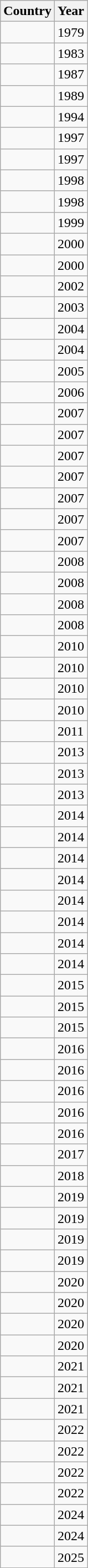<table class="wikitable sortable">
<tr>
<th scope="col">Country</th>
<th scope="col">Year</th>
</tr>
<tr>
<td></td>
<td>1979</td>
</tr>
<tr>
<td></td>
<td>1983</td>
</tr>
<tr>
<td></td>
<td>1987</td>
</tr>
<tr>
<td></td>
<td>1989</td>
</tr>
<tr>
<td></td>
<td>1994</td>
</tr>
<tr>
<td></td>
<td>1997</td>
</tr>
<tr>
<td></td>
<td>1997</td>
</tr>
<tr>
<td></td>
<td>1998</td>
</tr>
<tr>
<td></td>
<td>1998</td>
</tr>
<tr>
<td></td>
<td>1999</td>
</tr>
<tr>
<td></td>
<td>2000</td>
</tr>
<tr>
<td></td>
<td>2000</td>
</tr>
<tr>
<td></td>
<td>2002</td>
</tr>
<tr>
<td></td>
<td>2003</td>
</tr>
<tr>
<td></td>
<td>2004</td>
</tr>
<tr>
<td></td>
<td>2004</td>
</tr>
<tr>
<td></td>
<td>2005</td>
</tr>
<tr>
<td></td>
<td>2006</td>
</tr>
<tr>
<td></td>
<td>2007</td>
</tr>
<tr>
<td></td>
<td>2007</td>
</tr>
<tr>
<td></td>
<td>2007</td>
</tr>
<tr>
<td></td>
<td>2007</td>
</tr>
<tr>
<td></td>
<td>2007</td>
</tr>
<tr>
<td></td>
<td>2007</td>
</tr>
<tr>
<td></td>
<td>2007</td>
</tr>
<tr>
<td></td>
<td>2008</td>
</tr>
<tr>
<td></td>
<td>2008</td>
</tr>
<tr>
<td></td>
<td>2008</td>
</tr>
<tr>
<td></td>
<td>2008</td>
</tr>
<tr>
<td></td>
<td>2010</td>
</tr>
<tr>
<td></td>
<td>2010</td>
</tr>
<tr>
<td></td>
<td>2010</td>
</tr>
<tr>
<td></td>
<td>2010</td>
</tr>
<tr>
<td></td>
<td>2011</td>
</tr>
<tr>
<td></td>
<td>2013</td>
</tr>
<tr>
<td></td>
<td>2013</td>
</tr>
<tr>
<td></td>
<td>2013</td>
</tr>
<tr>
<td></td>
<td>2014</td>
</tr>
<tr>
<td></td>
<td>2014</td>
</tr>
<tr>
<td></td>
<td>2014</td>
</tr>
<tr>
<td></td>
<td>2014</td>
</tr>
<tr>
<td></td>
<td>2014</td>
</tr>
<tr>
<td></td>
<td>2014</td>
</tr>
<tr>
<td></td>
<td>2014</td>
</tr>
<tr>
<td></td>
<td>2014</td>
</tr>
<tr>
<td></td>
<td>2015</td>
</tr>
<tr>
<td></td>
<td>2015</td>
</tr>
<tr>
<td></td>
<td>2015</td>
</tr>
<tr>
<td></td>
<td>2016</td>
</tr>
<tr>
<td></td>
<td>2016</td>
</tr>
<tr>
<td></td>
<td>2016</td>
</tr>
<tr>
<td><em></em></td>
<td>2016</td>
</tr>
<tr>
<td></td>
<td>2016</td>
</tr>
<tr>
<td></td>
<td>2017</td>
</tr>
<tr>
<td></td>
<td>2018</td>
</tr>
<tr>
<td></td>
<td>2019</td>
</tr>
<tr>
<td></td>
<td>2019</td>
</tr>
<tr>
<td></td>
<td>2019</td>
</tr>
<tr>
<td></td>
<td>2019</td>
</tr>
<tr>
<td></td>
<td>2020</td>
</tr>
<tr>
<td></td>
<td>2020</td>
</tr>
<tr>
<td></td>
<td>2020</td>
</tr>
<tr>
<td></td>
<td>2020</td>
</tr>
<tr>
<td></td>
<td>2021</td>
</tr>
<tr>
<td></td>
<td>2021</td>
</tr>
<tr>
<td></td>
<td>2021</td>
</tr>
<tr>
<td></td>
<td>2022</td>
</tr>
<tr>
<td></td>
<td>2022</td>
</tr>
<tr>
<td></td>
<td>2022</td>
</tr>
<tr>
<td></td>
<td>2022</td>
</tr>
<tr>
<td></td>
<td>2024</td>
</tr>
<tr>
<td></td>
<td>2024</td>
</tr>
<tr>
<td></td>
<td>2025</td>
</tr>
</table>
